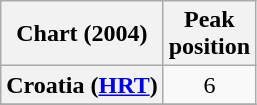<table class="wikitable plainrowheaders">
<tr>
<th scope="col">Chart (2004)</th>
<th scope="col">Peak<br>position</th>
</tr>
<tr>
<th scope="row">Croatia (<a href='#'>HRT</a>)</th>
<td align="center">6</td>
</tr>
<tr>
</tr>
</table>
